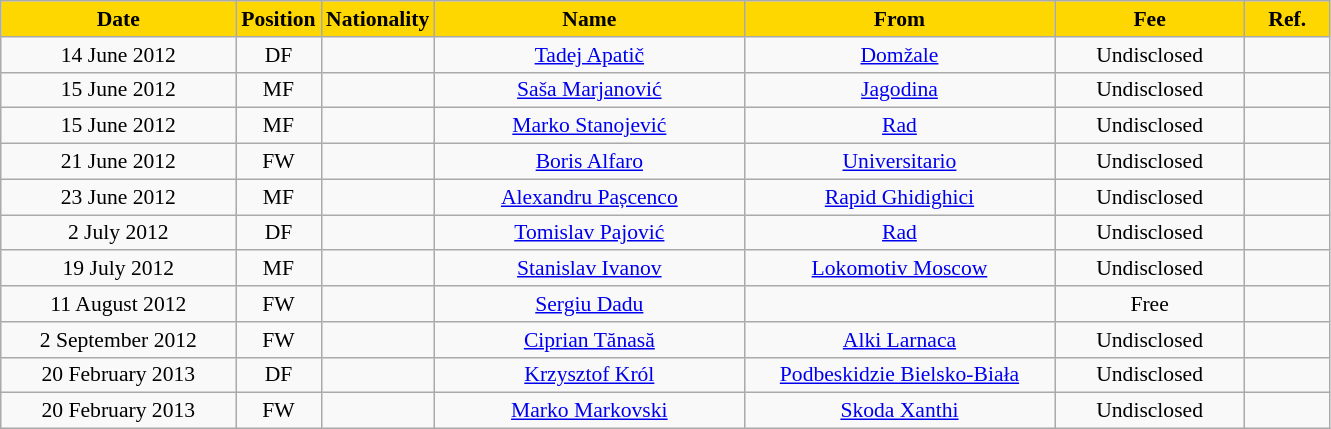<table class="wikitable"  style="text-align:center; font-size:90%; ">
<tr>
<th style="background:gold; color:black; width:150px;">Date</th>
<th style="background:gold; color:black; width:50px;">Position</th>
<th style="background:gold; color:black; width:50px;">Nationality</th>
<th style="background:gold; color:black; width:200px;">Name</th>
<th style="background:gold; color:black; width:200px;">From</th>
<th style="background:gold; color:black; width:120px;">Fee</th>
<th style="background:gold; color:black; width:50px;">Ref.</th>
</tr>
<tr>
<td>14 June 2012</td>
<td>DF</td>
<td></td>
<td><a href='#'>Tadej Apatič</a></td>
<td><a href='#'>Domžale</a></td>
<td>Undisclosed</td>
<td></td>
</tr>
<tr>
<td>15 June 2012</td>
<td>MF</td>
<td></td>
<td><a href='#'>Saša Marjanović</a></td>
<td><a href='#'>Jagodina</a></td>
<td>Undisclosed</td>
<td></td>
</tr>
<tr>
<td>15 June 2012</td>
<td>MF</td>
<td></td>
<td><a href='#'>Marko Stanojević</a></td>
<td><a href='#'>Rad</a></td>
<td>Undisclosed</td>
<td></td>
</tr>
<tr>
<td>21 June 2012</td>
<td>FW</td>
<td></td>
<td><a href='#'>Boris Alfaro</a></td>
<td><a href='#'>Universitario</a></td>
<td>Undisclosed</td>
<td></td>
</tr>
<tr>
<td>23 June 2012</td>
<td>MF</td>
<td></td>
<td><a href='#'>Alexandru Pașcenco</a></td>
<td><a href='#'>Rapid Ghidighici</a></td>
<td>Undisclosed</td>
<td></td>
</tr>
<tr>
<td>2 July 2012</td>
<td>DF</td>
<td></td>
<td><a href='#'>Tomislav Pajović</a></td>
<td><a href='#'>Rad</a></td>
<td>Undisclosed</td>
<td></td>
</tr>
<tr>
<td>19 July 2012</td>
<td>MF</td>
<td></td>
<td><a href='#'>Stanislav Ivanov</a></td>
<td><a href='#'>Lokomotiv Moscow</a></td>
<td>Undisclosed</td>
<td></td>
</tr>
<tr>
<td>11 August 2012</td>
<td>FW</td>
<td></td>
<td><a href='#'>Sergiu Dadu</a></td>
<td></td>
<td>Free</td>
<td></td>
</tr>
<tr>
<td>2 September 2012</td>
<td>FW</td>
<td></td>
<td><a href='#'>Ciprian Tănasă</a></td>
<td><a href='#'>Alki Larnaca</a></td>
<td>Undisclosed</td>
<td></td>
</tr>
<tr>
<td>20 February 2013</td>
<td>DF</td>
<td></td>
<td><a href='#'>Krzysztof Król</a></td>
<td><a href='#'>Podbeskidzie Bielsko-Biała</a></td>
<td>Undisclosed</td>
<td></td>
</tr>
<tr>
<td>20 February 2013</td>
<td>FW</td>
<td></td>
<td><a href='#'>Marko Markovski</a></td>
<td><a href='#'>Skoda Xanthi</a></td>
<td>Undisclosed</td>
<td></td>
</tr>
</table>
